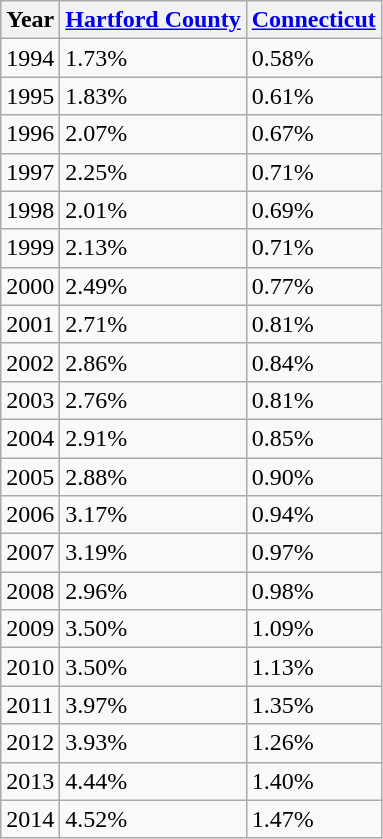<table class="wikitable" border="1">
<tr>
<th>Year</th>
<th><a href='#'>Hartford County</a></th>
<th><a href='#'>Connecticut</a></th>
</tr>
<tr>
<td>1994</td>
<td> 1.73%</td>
<td> 0.58%</td>
</tr>
<tr>
<td>1995</td>
<td> 1.83%</td>
<td> 0.61%</td>
</tr>
<tr>
<td>1996</td>
<td> 2.07%</td>
<td> 0.67%</td>
</tr>
<tr>
<td>1997</td>
<td> 2.25%</td>
<td> 0.71%</td>
</tr>
<tr>
<td>1998</td>
<td> 2.01%</td>
<td> 0.69%</td>
</tr>
<tr>
<td>1999</td>
<td> 2.13%</td>
<td> 0.71%</td>
</tr>
<tr>
<td>2000</td>
<td> 2.49%</td>
<td> 0.77%</td>
</tr>
<tr>
<td>2001</td>
<td> 2.71%</td>
<td> 0.81%</td>
</tr>
<tr>
<td>2002</td>
<td> 2.86%</td>
<td> 0.84%</td>
</tr>
<tr>
<td>2003</td>
<td> 2.76%</td>
<td> 0.81%</td>
</tr>
<tr>
<td>2004</td>
<td> 2.91%</td>
<td> 0.85%</td>
</tr>
<tr>
<td>2005</td>
<td> 2.88%</td>
<td> 0.90%</td>
</tr>
<tr>
<td>2006</td>
<td> 3.17%</td>
<td> 0.94%</td>
</tr>
<tr>
<td>2007</td>
<td> 3.19%</td>
<td> 0.97%</td>
</tr>
<tr>
<td>2008</td>
<td> 2.96%</td>
<td> 0.98%</td>
</tr>
<tr>
<td>2009</td>
<td> 3.50%</td>
<td> 1.09%</td>
</tr>
<tr>
<td>2010</td>
<td> 3.50%</td>
<td> 1.13%</td>
</tr>
<tr>
<td>2011</td>
<td> 3.97%</td>
<td> 1.35%</td>
</tr>
<tr>
<td>2012</td>
<td> 3.93%</td>
<td> 1.26%</td>
</tr>
<tr>
<td>2013</td>
<td> 4.44%</td>
<td> 1.40%</td>
</tr>
<tr>
<td>2014</td>
<td> 4.52%</td>
<td> 1.47%</td>
</tr>
</table>
